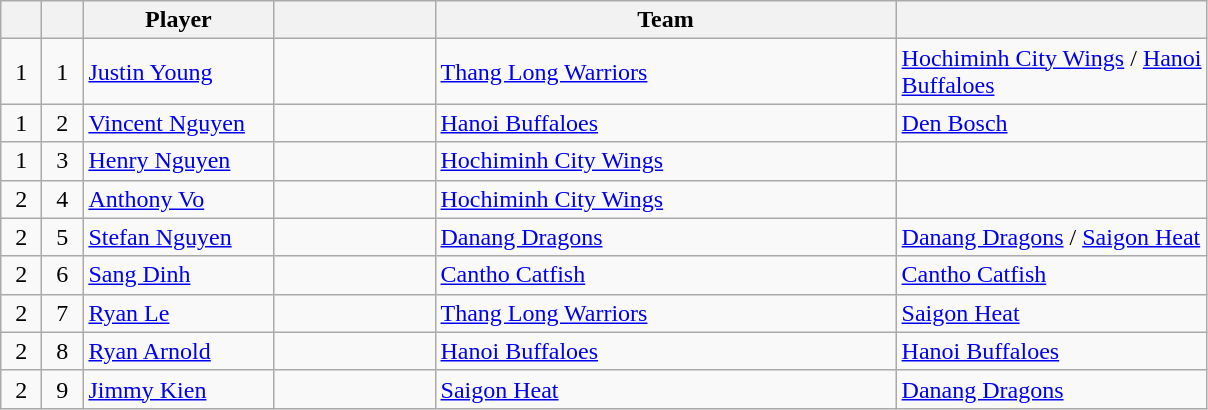<table class="wikitable sortable" style="text-align:left">
<tr>
<th style="width:20px;"></th>
<th style="width:20px;"></th>
<th style="width:120px;">Player</th>
<th style="width:100px;"></th>
<th style="width:300px;">Team</th>
<th style="width:200px;"></th>
</tr>
<tr>
<td style="text-align:center;">1</td>
<td style="text-align:center;">1</td>
<td><a href='#'>Justin Young</a></td>
<td></td>
<td><a href='#'>Thang Long Warriors</a></td>
<td><a href='#'>Hochiminh City Wings</a> / <a href='#'>Hanoi Buffaloes</a></td>
</tr>
<tr>
<td style="text-align:center;">1</td>
<td style="text-align:center;">2</td>
<td><a href='#'>Vincent Nguyen</a></td>
<td></td>
<td><a href='#'>Hanoi Buffaloes</a></td>
<td><a href='#'>Den Bosch</a></td>
</tr>
<tr>
<td style="text-align:center;">1</td>
<td style="text-align:center;">3</td>
<td><a href='#'>Henry Nguyen</a></td>
<td></td>
<td><a href='#'>Hochiminh City Wings</a></td>
<td></td>
</tr>
<tr>
<td style="text-align:center;">2</td>
<td style="text-align:center;">4</td>
<td><a href='#'>Anthony Vo</a></td>
<td></td>
<td><a href='#'>Hochiminh City Wings</a></td>
<td></td>
</tr>
<tr>
<td style="text-align:center;">2</td>
<td style="text-align:center;">5</td>
<td><a href='#'>Stefan Nguyen</a></td>
<td></td>
<td><a href='#'>Danang Dragons</a></td>
<td><a href='#'>Danang Dragons</a> / <a href='#'>Saigon Heat</a></td>
</tr>
<tr>
<td style="text-align:center;">2</td>
<td style="text-align:center;">6</td>
<td><a href='#'>Sang Dinh</a></td>
<td></td>
<td><a href='#'>Cantho Catfish</a></td>
<td><a href='#'>Cantho Catfish</a></td>
</tr>
<tr>
<td style="text-align:center;">2</td>
<td style="text-align:center;">7</td>
<td><a href='#'>Ryan Le</a></td>
<td></td>
<td><a href='#'>Thang Long Warriors</a></td>
<td><a href='#'>Saigon Heat</a></td>
</tr>
<tr>
<td style="text-align:center;">2</td>
<td style="text-align:center;">8</td>
<td><a href='#'>Ryan Arnold</a></td>
<td></td>
<td><a href='#'>Hanoi Buffaloes</a></td>
<td><a href='#'>Hanoi Buffaloes</a></td>
</tr>
<tr>
<td style="text-align:center;">2</td>
<td style="text-align:center;">9</td>
<td><a href='#'>Jimmy Kien</a></td>
<td></td>
<td><a href='#'>Saigon Heat</a></td>
<td><a href='#'>Danang Dragons</a></td>
</tr>
</table>
